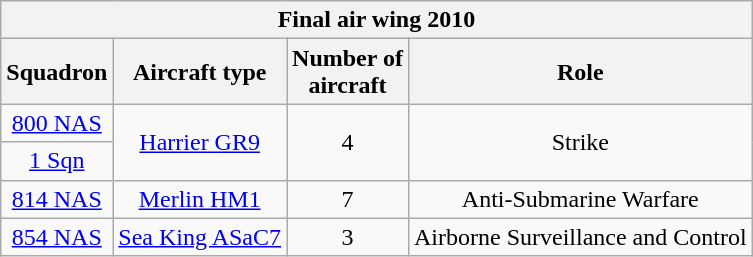<table class="wikitable">
<tr>
<th colspan=4 align=center>Final air wing 2010</th>
</tr>
<tr>
<th>Squadron</th>
<th>Aircraft type</th>
<th>Number of<br>aircraft</th>
<th>Role</th>
</tr>
<tr align=center>
<td><a href='#'>800 NAS</a></td>
<td rowspan=2><a href='#'>Harrier GR9</a></td>
<td rowspan=2>4</td>
<td rowspan=2>Strike</td>
</tr>
<tr align=center>
<td><a href='#'>1 Sqn</a></td>
</tr>
<tr align=center>
<td><a href='#'>814 NAS</a></td>
<td><a href='#'>Merlin HM1</a></td>
<td>7</td>
<td>Anti-Submarine Warfare</td>
</tr>
<tr align=center>
<td><a href='#'>854 NAS</a></td>
<td><a href='#'>Sea King ASaC7</a></td>
<td>3</td>
<td>Airborne Surveillance and Control</td>
</tr>
</table>
